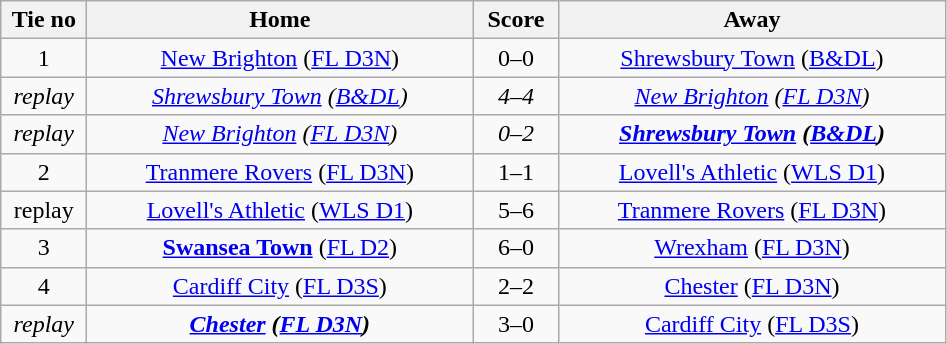<table class="wikitable" style="text-align:center">
<tr>
<th width=50>Tie no</th>
<th width=250>Home</th>
<th width=50>Score</th>
<th width=250>Away</th>
</tr>
<tr>
<td>1</td>
<td><a href='#'>New Brighton</a> (<a href='#'>FL D3N</a>)</td>
<td>0–0</td>
<td><a href='#'>Shrewsbury Town</a> (<a href='#'>B&DL</a>)</td>
</tr>
<tr>
<td><em>replay</em></td>
<td><em><a href='#'>Shrewsbury Town</a> (<a href='#'>B&DL</a>)</em></td>
<td><em>4–4</em></td>
<td><em><a href='#'>New Brighton</a> (<a href='#'>FL D3N</a>)</em></td>
</tr>
<tr>
<td><em>replay</em></td>
<td><em><a href='#'>New Brighton</a> (<a href='#'>FL D3N</a>)</em></td>
<td><em>0–2</em></td>
<td><strong><em><a href='#'>Shrewsbury Town</a><strong> (<a href='#'>B&DL</a>)<em></td>
</tr>
<tr>
<td>2</td>
<td><a href='#'>Tranmere Rovers</a> (<a href='#'>FL D3N</a>)</td>
<td>1–1</td>
<td><a href='#'>Lovell's Athletic</a> (<a href='#'>WLS D1</a>)</td>
</tr>
<tr>
<td></em>replay<em></td>
<td></em><a href='#'>Lovell's Athletic</a> (<a href='#'>WLS D1</a>)<em></td>
<td></em>5–6<em></td>
<td></em></strong><a href='#'>Tranmere Rovers</a></strong> (<a href='#'>FL D3N</a>)</em></td>
</tr>
<tr>
<td>3</td>
<td><strong><a href='#'>Swansea Town</a></strong> (<a href='#'>FL D2</a>)</td>
<td>6–0</td>
<td><a href='#'>Wrexham</a> (<a href='#'>FL D3N</a>)</td>
</tr>
<tr>
<td>4</td>
<td><a href='#'>Cardiff City</a> (<a href='#'>FL D3S</a>)</td>
<td>2–2</td>
<td><a href='#'>Chester</a> (<a href='#'>FL D3N</a>)</td>
</tr>
<tr>
<td><em>replay</em></td>
<td><strong><em><a href='#'>Chester</a><strong> (<a href='#'>FL D3N</a>)<em></td>
<td></em>3–0<em></td>
<td></em><a href='#'>Cardiff City</a>  (<a href='#'>FL D3S</a>)<em></td>
</tr>
</table>
